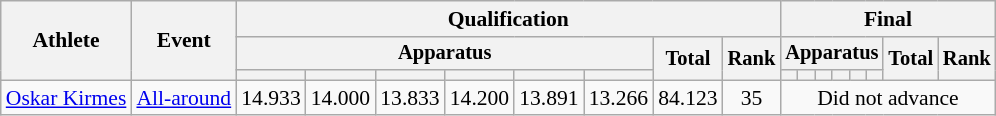<table class="wikitable" style="font-size:90%">
<tr>
<th rowspan=3>Athlete</th>
<th rowspan=3>Event</th>
<th colspan =8>Qualification</th>
<th colspan =8>Final</th>
</tr>
<tr style="font-size:95%">
<th colspan=6>Apparatus</th>
<th rowspan=2>Total</th>
<th rowspan=2>Rank</th>
<th colspan=6>Apparatus</th>
<th rowspan=2>Total</th>
<th rowspan=2>Rank</th>
</tr>
<tr style="font-size:95%">
<th></th>
<th></th>
<th></th>
<th></th>
<th></th>
<th></th>
<th></th>
<th></th>
<th></th>
<th></th>
<th></th>
<th></th>
</tr>
<tr align=center>
<td align=left><a href='#'>Oskar Kirmes</a></td>
<td align=left><a href='#'>All-around</a></td>
<td>14.933</td>
<td>14.000</td>
<td>13.833</td>
<td>14.200</td>
<td>13.891</td>
<td>13.266</td>
<td>84.123</td>
<td>35</td>
<td colspan=8>Did not advance</td>
</tr>
</table>
